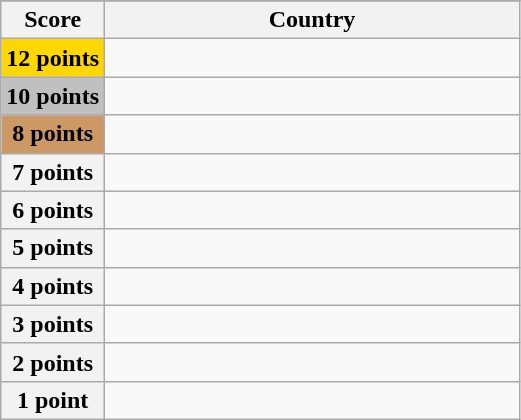<table class="wikitable">
<tr>
</tr>
<tr>
<th scope="col" width="20%">Score</th>
<th scope="col">Country</th>
</tr>
<tr>
<th scope="row" style="background:gold">12 points</th>
<td></td>
</tr>
<tr>
<th scope="row" style="background:silver">10 points</th>
<td></td>
</tr>
<tr>
<th scope="row" style="background:#CC9966">8 points</th>
<td></td>
</tr>
<tr>
<th scope="row">7 points</th>
<td></td>
</tr>
<tr>
<th scope="row">6 points</th>
<td></td>
</tr>
<tr>
<th scope="row">5 points</th>
<td></td>
</tr>
<tr>
<th scope="row">4 points</th>
<td></td>
</tr>
<tr>
<th scope="row">3 points</th>
<td></td>
</tr>
<tr>
<th scope="row">2 points</th>
<td></td>
</tr>
<tr>
<th scope="row">1 point</th>
<td></td>
</tr>
</table>
